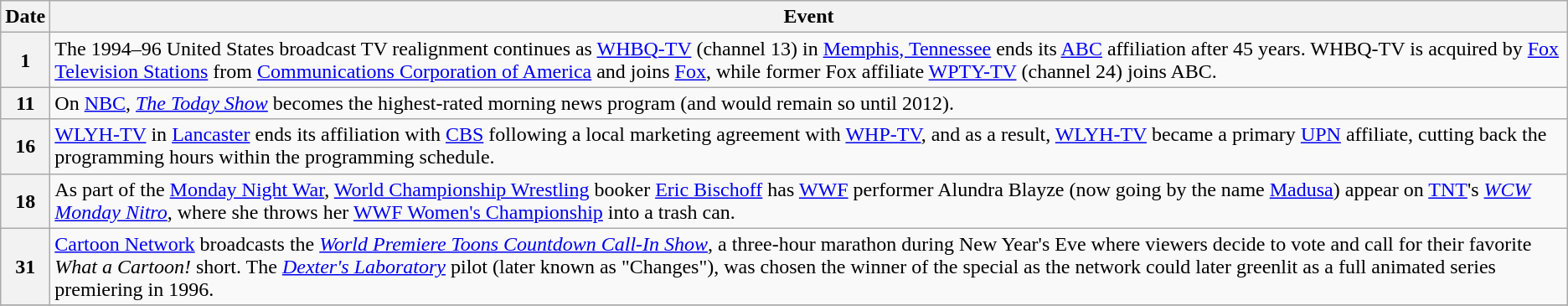<table class="wikitable">
<tr>
<th>Date</th>
<th>Event</th>
</tr>
<tr>
<th>1</th>
<td>The 1994–96 United States broadcast TV realignment continues as <a href='#'>WHBQ-TV</a> (channel 13) in <a href='#'>Memphis, Tennessee</a> ends its <a href='#'>ABC</a> affiliation after 45 years. WHBQ-TV is acquired by <a href='#'>Fox Television Stations</a> from <a href='#'>Communications Corporation of America</a> and joins <a href='#'>Fox</a>, while former Fox affiliate <a href='#'>WPTY-TV</a> (channel 24) joins ABC.</td>
</tr>
<tr>
<th>11</th>
<td>On <a href='#'>NBC</a>, <em><a href='#'>The Today Show</a></em> becomes the highest-rated morning news program (and would remain so until 2012).</td>
</tr>
<tr>
<th>16</th>
<td><a href='#'>WLYH-TV</a> in <a href='#'>Lancaster</a> ends its affiliation with <a href='#'>CBS</a> following a local marketing agreement with <a href='#'>WHP-TV</a>, and as a result, <a href='#'>WLYH-TV</a> became a primary <a href='#'>UPN</a> affiliate, cutting back the programming hours within the programming schedule.</td>
</tr>
<tr>
<th>18</th>
<td>As part of the <a href='#'>Monday Night War</a>, <a href='#'>World Championship Wrestling</a> booker <a href='#'>Eric Bischoff</a> has <a href='#'>WWF</a> performer Alundra Blayze (now going by the name <a href='#'>Madusa</a>) appear on <a href='#'>TNT</a>'s <em><a href='#'>WCW Monday Nitro</a></em>, where she throws her <a href='#'>WWF Women's Championship</a> into a trash can.</td>
</tr>
<tr>
<th>31</th>
<td><a href='#'>Cartoon Network</a> broadcasts the <em><a href='#'>World Premiere Toons Countdown Call-In Show</a></em>, a three-hour marathon during New Year's Eve where viewers decide to vote and call for their favorite <em>What a Cartoon!</em> short. The <em><a href='#'>Dexter's Laboratory</a></em> pilot (later known as "Changes"), was chosen the winner of the special as the network could later greenlit as a full animated series premiering in 1996.</td>
</tr>
<tr>
</tr>
</table>
